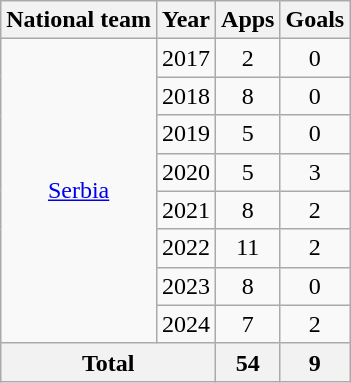<table class="wikitable" style="text-align:center">
<tr>
<th>National team</th>
<th>Year</th>
<th>Apps</th>
<th>Goals</th>
</tr>
<tr>
<td rowspan="8"><a href='#'>Serbia</a></td>
<td>2017</td>
<td>2</td>
<td>0</td>
</tr>
<tr>
<td>2018</td>
<td>8</td>
<td>0</td>
</tr>
<tr>
<td>2019</td>
<td>5</td>
<td>0</td>
</tr>
<tr>
<td>2020</td>
<td>5</td>
<td>3</td>
</tr>
<tr>
<td>2021</td>
<td>8</td>
<td>2</td>
</tr>
<tr>
<td>2022</td>
<td>11</td>
<td>2</td>
</tr>
<tr>
<td>2023</td>
<td>8</td>
<td>0</td>
</tr>
<tr>
<td>2024</td>
<td>7</td>
<td>2</td>
</tr>
<tr>
<th colspan="2">Total</th>
<th>54</th>
<th>9</th>
</tr>
</table>
